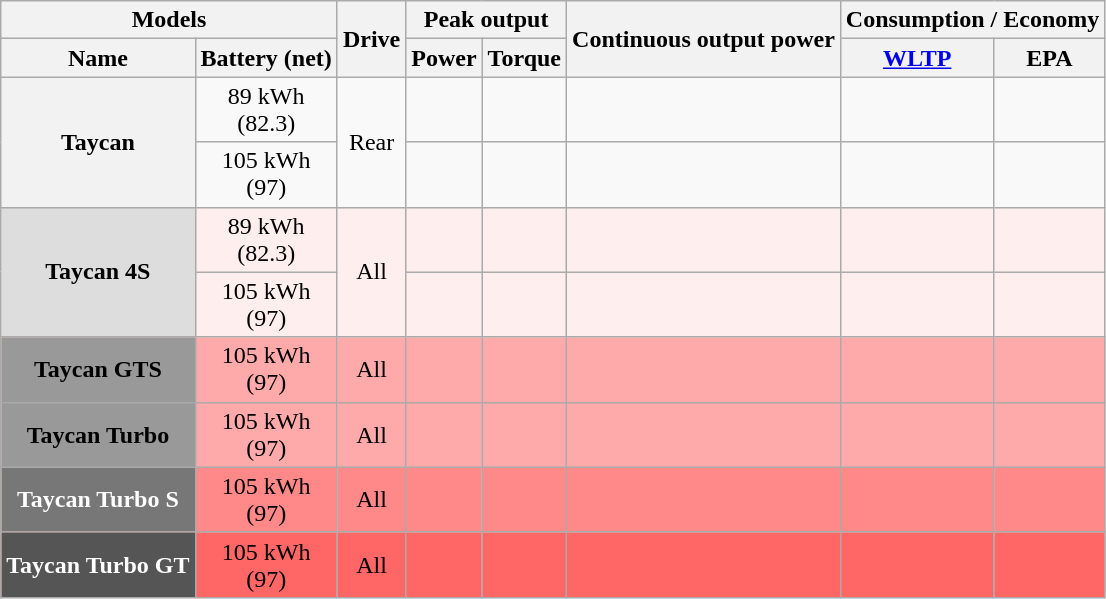<table class="wikitable sortable" style="font-size:100%;text-align:center;">
<tr>
<th colspan=2>Models</th>
<th rowspan=2>Drive</th>
<th colspan=2>Peak output</th>
<th rowspan=2>Continuous output power</th>
<th colspan=2>Consumption / Economy</th>
</tr>
<tr>
<th>Name</th>
<th>Battery (net)</th>
<th>Power</th>
<th>Torque</th>
<th><a href='#'>WLTP</a></th>
<th>EPA</th>
</tr>
<tr>
<th rowspan=2>Taycan</th>
<td>89 kWh<br>(82.3)</td>
<td rowspan=2>Rear</td>
<td></td>
<td></td>
<td></td>
<td></td>
<td></td>
</tr>
<tr>
<td>105 kWh<br>(97)</td>
<td></td>
<td></td>
<td></td>
<td></td>
<td></td>
</tr>
<tr style="background:#fee;">
<th rowspan=2 style="background:#ddd;">Taycan 4S</th>
<td>89 kWh<br>(82.3)</td>
<td rowspan=2>All</td>
<td></td>
<td></td>
<td></td>
<td></td>
<td></td>
</tr>
<tr style="background:#fee;">
<td>105 kWh<br>(97)</td>
<td></td>
<td></td>
<td></td>
<td></td>
<td></td>
</tr>
<tr style="background:#faa;">
<th style="background:#999;">Taycan GTS</th>
<td>105 kWh<br>(97)</td>
<td>All</td>
<td></td>
<td></td>
<td></td>
<td></td>
<td></td>
</tr>
<tr style="background:#faa;">
<th style="background:#999;">Taycan Turbo</th>
<td>105 kWh<br>(97)</td>
<td>All</td>
<td></td>
<td></td>
<td></td>
<td></td>
<td></td>
</tr>
<tr style="background:#f88;">
<th style="background:#777;color:#fff;">Taycan Turbo S</th>
<td>105 kWh<br>(97)</td>
<td>All</td>
<td></td>
<td></td>
<td></td>
<td></td>
<td></td>
</tr>
<tr style="background:#f66;">
<th style="background:#555;color:#fff;">Taycan Turbo GT</th>
<td>105 kWh<br>(97)</td>
<td>All</td>
<td></td>
<td></td>
<td></td>
<td></td>
<td></td>
</tr>
</table>
